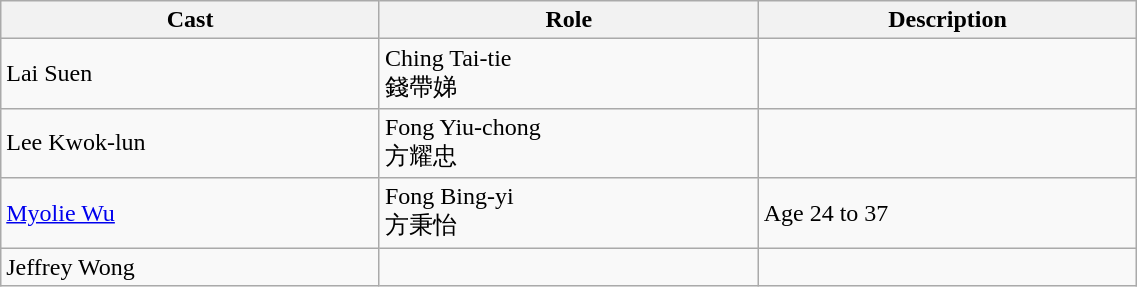<table class="wikitable" style="width:60%;">
<tr>
<th style="width:15%">Cast</th>
<th style="width:15%">Role</th>
<th style="width:15%">Description</th>
</tr>
<tr>
<td>Lai Suen</td>
<td>Ching Tai-tie<br>錢帶娣</td>
<td></td>
</tr>
<tr>
<td>Lee Kwok-lun</td>
<td>Fong Yiu-chong<br>方耀忠</td>
<td></td>
</tr>
<tr>
<td><a href='#'>Myolie Wu</a></td>
<td>Fong Bing-yi<br>方秉怡</td>
<td>Age 24 to 37</td>
</tr>
<tr>
<td>Jeffrey Wong</td>
<td></td>
</tr>
</table>
